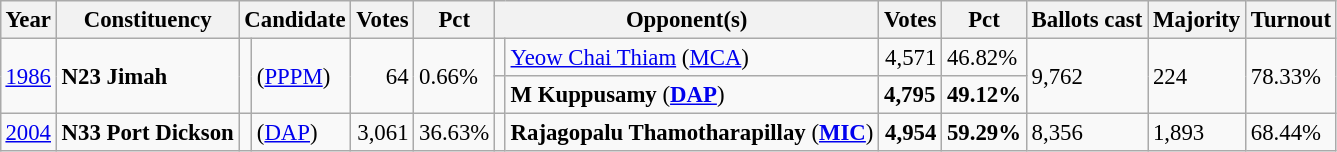<table class="wikitable" style="margin:0.5em ; font-size:95%">
<tr>
<th>Year</th>
<th>Constituency</th>
<th colspan=2>Candidate</th>
<th>Votes</th>
<th>Pct</th>
<th colspan=2>Opponent(s)</th>
<th>Votes</th>
<th>Pct</th>
<th>Ballots cast</th>
<th>Majority</th>
<th>Turnout</th>
</tr>
<tr>
<td rowspan=2><a href='#'>1986</a></td>
<td rowspan=2><strong>N23 Jimah</strong></td>
<td rowspan=2 ></td>
<td rowspan=2> (<a href='#'>PPPM</a>)</td>
<td rowspan=2 align="right">64</td>
<td rowspan=2>0.66%</td>
<td></td>
<td><a href='#'>Yeow Chai Thiam</a> (<a href='#'>MCA</a>)</td>
<td align="right">4,571</td>
<td>46.82%</td>
<td rowspan=2>9,762</td>
<td rowspan=2>224</td>
<td rowspan=2>78.33%</td>
</tr>
<tr>
<td></td>
<td><strong>M Kuppusamy</strong> (<a href='#'><strong>DAP</strong></a>)</td>
<td><strong>4,795</strong></td>
<td><strong>49.12%</strong></td>
</tr>
<tr>
<td><a href='#'>2004</a></td>
<td><strong>N33 Port Dickson</strong></td>
<td></td>
<td> (<a href='#'>DAP</a>)</td>
<td align="right">3,061</td>
<td>36.63%</td>
<td></td>
<td><strong>Rajagopalu Thamotharapillay</strong> (<a href='#'><strong>MIC</strong></a>)</td>
<td align="right"><strong>4,954</strong></td>
<td><strong>59.29%</strong></td>
<td>8,356</td>
<td>1,893</td>
<td>68.44%</td>
</tr>
</table>
